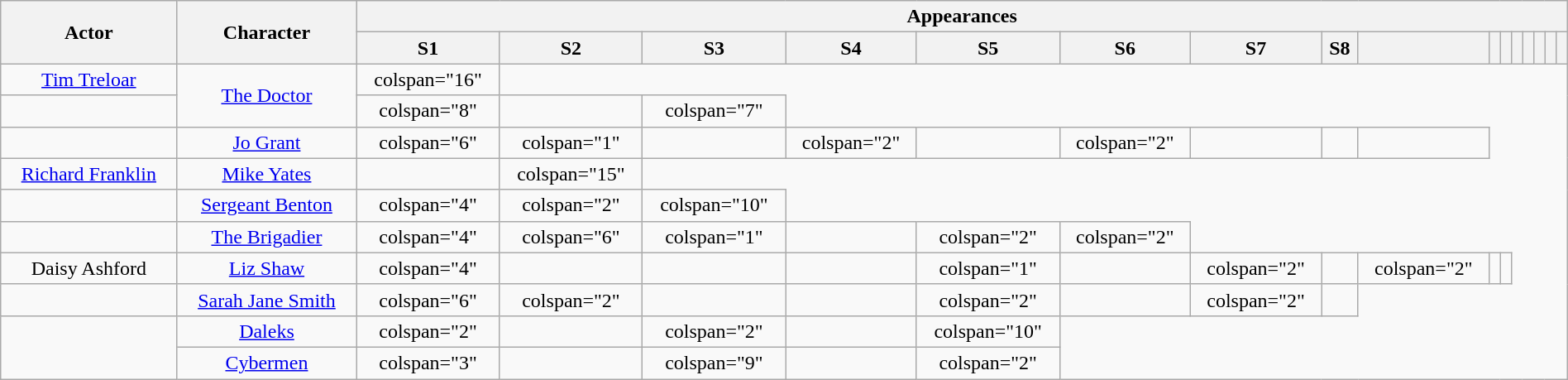<table class="wikitable" style="text-align:center;" width="100%">
<tr ">
<th rowspan="2">Actor</th>
<th rowspan="2">Character</th>
<th colspan="16">Appearances</th>
</tr>
<tr>
<th>S1</th>
<th>S2</th>
<th>S3</th>
<th>S4</th>
<th>S5</th>
<th>S6</th>
<th>S7</th>
<th>S8</th>
<th><em></em></th>
<th><em></em></th>
<th><em></em></th>
<th><em></em></th>
<th><em></em></th>
<th><em></em></th>
<th><em></em></th>
<th><em></em></th>
</tr>
<tr>
<td><a href='#'>Tim Treloar</a></td>
<td rowspan="2"><a href='#'>The Doctor</a></td>
<td>colspan="16" </td>
</tr>
<tr>
<td></td>
<td>colspan="8" </td>
<td></td>
<td>colspan="7" </td>
</tr>
<tr>
<td></td>
<td><a href='#'>Jo Grant</a></td>
<td>colspan="6" </td>
<td>colspan="1" </td>
<td></td>
<td>colspan="2" </td>
<td></td>
<td>colspan="2" </td>
<td></td>
<td></td>
<td></td>
</tr>
<tr>
<td><a href='#'>Richard Franklin</a></td>
<td><a href='#'>Mike Yates</a></td>
<td></td>
<td>colspan="15" </td>
</tr>
<tr>
<td></td>
<td><a href='#'>Sergeant Benton</a></td>
<td>colspan="4" </td>
<td>colspan="2" </td>
<td>colspan="10" </td>
</tr>
<tr>
<td></td>
<td><a href='#'>The Brigadier</a></td>
<td>colspan="4" </td>
<td>colspan="6" </td>
<td>colspan="1" </td>
<td></td>
<td>colspan="2" </td>
<td>colspan="2" </td>
</tr>
<tr>
<td>Daisy Ashford</td>
<td><a href='#'>Liz Shaw</a></td>
<td>colspan="4" </td>
<td></td>
<td></td>
<td></td>
<td>colspan="1" </td>
<td></td>
<td>colspan="2" </td>
<td></td>
<td>colspan="2" </td>
<td></td>
<td></td>
</tr>
<tr>
<td></td>
<td><a href='#'>Sarah Jane Smith</a></td>
<td>colspan="6" </td>
<td>colspan="2" </td>
<td></td>
<td></td>
<td>colspan="2" </td>
<td></td>
<td>colspan="2" </td>
<td></td>
</tr>
<tr>
<td rowspan="2"></td>
<td><a href='#'>Daleks</a></td>
<td>colspan="2" </td>
<td></td>
<td>colspan="2" </td>
<td></td>
<td>colspan="10" </td>
</tr>
<tr>
<td><a href='#'>Cybermen</a></td>
<td>colspan="3" </td>
<td></td>
<td>colspan="9" </td>
<td></td>
<td>colspan="2" </td>
</tr>
</table>
